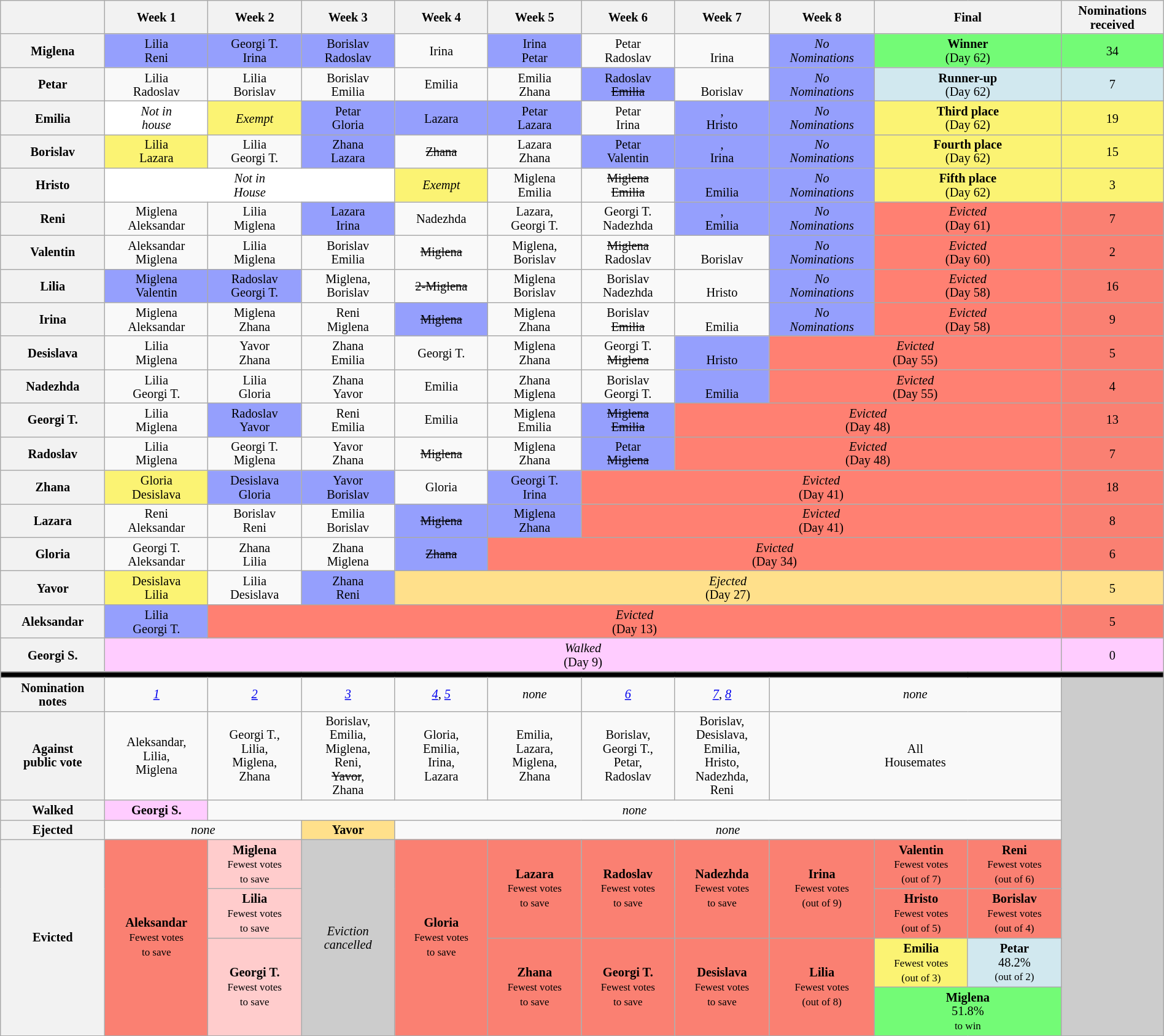<table class="wikitable" style="text-align:center; font-size:85%; line-height:15px; width:100%">
<tr>
<th style="width:5%;"></th>
<th style="width:5%;">Week 1</th>
<th style="width:5%;">Week 2</th>
<th style="width:5%;">Week 3</th>
<th style="width:5%;">Week 4</th>
<th style="width:5%;">Week 5</th>
<th style="width:5%;">Week 6</th>
<th style="width:5%;">Week 7</th>
<th style="width:5%;">Week 8</th>
<th style="width:10%" colspan="2">Final</th>
<th style="width:4%">Nominations<br>received</th>
</tr>
<tr>
<th>Miglena</th>
<td style="background:#959ffd;">Lilia<br>Reni</td>
<td style="background:#959ffd;">Georgi T.<br>Irina</td>
<td style="background:#959ffd;">Borislav<br>Radoslav</td>
<td>Irina</td>
<td style="background:#959ffd;">Irina<br>Petar</td>
<td>Petar<br>Radoslav</td>
<td><br>Irina</td>
<td style="background:#959ffd;"><em>No<br>Nominations</em></td>
<td colspan=2 style="background:#73FB76;;"><strong>Winner</strong><br>(Day 62)</td>
<td style="background:#73FB76;">34</td>
</tr>
<tr>
<th>Petar</th>
<td>Lilia<br>Radoslav</td>
<td>Lilia<br>Borislav</td>
<td>Borislav<br>Emilia</td>
<td>Emilia</td>
<td>Emilia<br>Zhana</td>
<td style="background:#959ffd;">Radoslav<br><s>Emilia</s></td>
<td><br>Borislav</td>
<td style="background:#959ffd;"><em>No<br>Nominations</em></td>
<td colspan=2 style="background:#D1E8EF;;"><strong>Runner-up</strong><br>(Day 62)</td>
<td style="background:#D1E8EF;">7</td>
</tr>
<tr>
<th>Emilia</th>
<td style=background:white><em>Not in<br>house</em></td>
<td style="background:#FBF373;"><em>Exempt</em></td>
<td style="background:#959ffd;">Petar<br>Gloria</td>
<td style="background:#959ffd;">Lazara</td>
<td style="background:#959ffd;">Petar<br>Lazara</td>
<td>Petar<br>Irina</td>
<td style="background:#959ffd;">,<br>Hristo</td>
<td style="background:#959ffd;"><em>No<br>Nominations</em></td>
<td colspan=2 style="background:#FBF373;;"><strong>Third place</strong><br>(Day 62)</td>
<td style="background:#FBF373;">19</td>
</tr>
<tr>
<th>Borislav</th>
<td style="background:#FBF373;">Lilia<br>Lazara</td>
<td>Lilia<br>Georgi T.</td>
<td style="background:#959ffd;">Zhana<br>Lazara</td>
<td><s>Zhana</s></td>
<td>Lazara<br>Zhana</td>
<td style="background:#959ffd;">Petar<br>Valentin</td>
<td style="background:#959ffd;">,<br>Irina</td>
<td style="background:#959ffd;"><em>No<br>Nominations</em></td>
<td colspan=2 style="background:#FBF373;;"><strong>Fourth place</strong><br>(Day 62)</td>
<td style="background:#FBF373;">15</td>
</tr>
<tr>
<th>Hristo</th>
<td style=background:white colspan="3"><em>Not in<br>House</em></td>
<td style="background:#FBF373;"><em>Exempt</em></td>
<td>Miglena<br>Emilia</td>
<td><s>Miglena</s><br><s>Emilia</s></td>
<td style="background:#959ffd;"><br>Emilia</td>
<td style="background:#959ffd;"><em>No<br>Nominations</em></td>
<td colspan=2 style="background:#FBF373;;"><strong>Fifth place</strong><br>(Day 62)</td>
<td style="background:#FBF373;">3</td>
</tr>
<tr>
<th>Reni</th>
<td>Miglena<br>Aleksandar</td>
<td>Lilia<br>Miglena</td>
<td style="background:#959ffd;">Lazara<br>Irina</td>
<td>Nadezhda</td>
<td>Lazara,<br>Georgi T.</td>
<td>Georgi T.<br>Nadezhda</td>
<td style="background:#959ffd;">,<br>Emilia</td>
<td style="background:#959ffd;"><em>No<br>Nominations</em></td>
<td style="background:#FF8072;" colspan="2"><em>Evicted</em><br>(Day 61)</td>
<td bgcolor="salmon">7</td>
</tr>
<tr>
<th>Valentin</th>
<td>Aleksandar<br>Miglena</td>
<td>Lilia<br>Miglena</td>
<td>Borislav<br>Emilia</td>
<td><s>Miglena</s></td>
<td>Miglena,<br>Borislav</td>
<td><s>Miglena</s><br>Radoslav</td>
<td><br>Borislav</td>
<td style="background:#959ffd;"><em>No<br>Nominations</em></td>
<td style="background:#FF8072;" colspan="2"><em>Evicted</em><br>(Day 60)</td>
<td bgcolor="salmon">2</td>
</tr>
<tr>
<th>Lilia</th>
<td style="background:#959ffd;">Miglena<br>Valentin</td>
<td style="background:#959ffd;">Radoslav<br>Georgi T.</td>
<td>Miglena,<br>Borislav</td>
<td><s>2-Miglena</s></td>
<td>Miglena<br>Borislav</td>
<td>Borislav<br>Nadezhda</td>
<td><br>Hristo</td>
<td style="background:#959ffd;"><em>No<br>Nominations</em></td>
<td style="background:#FF8072;" colspan="2"><em>Evicted</em><br>(Day 58)</td>
<td bgcolor="salmon">16</td>
</tr>
<tr>
<th>Irina</th>
<td>Miglena<br>Aleksandar</td>
<td>Miglena<br>Zhana</td>
<td>Reni<br>Miglena</td>
<td style="background:#959ffd;"><s>Miglena</s></td>
<td>Miglena<br>Zhana</td>
<td>Borislav<br><s>Emilia</s></td>
<td><br>Emilia</td>
<td style="background:#959ffd;"><em>No<br>Nominations</em></td>
<td style="background:#FF8072;" colspan="2"><em>Evicted</em><br>(Day 58)</td>
<td bgcolor="salmon">9</td>
</tr>
<tr>
<th>Desislava</th>
<td>Lilia<br>Miglena</td>
<td>Yavor<br>Zhana</td>
<td>Zhana<br>Emilia</td>
<td>Georgi T.</td>
<td>Miglena<br>Zhana</td>
<td>Georgi T.<br><s>Miglena</s></td>
<td style="background:#959ffd;"><br>Hristo</td>
<td style="background:#FF8072;" colspan="3"><em>Evicted</em><br>(Day 55)</td>
<td bgcolor="salmon">5</td>
</tr>
<tr>
<th>Nadezhda</th>
<td>Lilia<br>Georgi T.</td>
<td>Lilia<br>Gloria</td>
<td>Zhana<br>Yavor</td>
<td>Emilia</td>
<td>Zhana<br>Miglena</td>
<td>Borislav<br>Georgi T.</td>
<td style="background:#959ffd;"><br>Emilia</td>
<td style="background:#FF8072;" colspan="3"><em>Evicted</em><br>(Day 55)</td>
<td bgcolor="salmon">4</td>
</tr>
<tr>
<th>Georgi T.</th>
<td>Lilia<br>Miglena</td>
<td style="background:#959ffd;">Radoslav<br>Yavor</td>
<td>Reni<br>Emilia</td>
<td>Emilia</td>
<td>Miglena<br>Emilia</td>
<td style="background:#959ffd;"><s>Miglena</s><br><s>Emilia</s></td>
<td style="background:#FF8072;" colspan="4"><em>Evicted</em><br>(Day 48)</td>
<td bgcolor="salmon">13</td>
</tr>
<tr>
<th>Radoslav</th>
<td>Lilia<br>Miglena</td>
<td>Georgi T.<br>Miglena</td>
<td>Yavor<br>Zhana</td>
<td><s>Miglena</s></td>
<td>Miglena<br>Zhana</td>
<td style="background:#959ffd;">Petar<br><s>Miglena</s></td>
<td style="background:#FF8072;" colspan="4"><em>Evicted</em><br>(Day 48)</td>
<td bgcolor="salmon">7</td>
</tr>
<tr>
<th>Zhana</th>
<td style="background:#FBF373;">Gloria<br>Desislava</td>
<td style="background:#959ffd;">Desislava<br>Gloria</td>
<td style="background:#959ffd;">Yavor<br>Borislav</td>
<td>Gloria</td>
<td style="background:#959ffd;">Georgi T.<br>Irina</td>
<td style="background:#FF8072;" colspan="5"><em>Evicted</em><br>(Day 41)</td>
<td bgcolor="salmon">18</td>
</tr>
<tr>
<th>Lazara</th>
<td>Reni<br>Aleksandar</td>
<td>Borislav<br>Reni</td>
<td>Emilia<br>Borislav</td>
<td style="background:#959ffd;"><s>Miglena</s></td>
<td style="background:#959ffd;">Miglena<br>Zhana</td>
<td style="background:#FF8072;" colspan="5"><em>Evicted</em><br>(Day 41)</td>
<td bgcolor="salmon">8</td>
</tr>
<tr>
<th>Gloria</th>
<td>Georgi T.<br>Aleksandar</td>
<td>Zhana<br>Lilia</td>
<td>Zhana<br>Miglena</td>
<td style="background:#959ffd;"><s>Zhana</s></td>
<td style="background:#FF8072;" colspan="6"><em>Evicted</em><br>(Day 34)</td>
<td bgcolor="salmon">6</td>
</tr>
<tr>
<th>Yavor</th>
<td style="background:#FBF373;">Desislava<br>Lilia</td>
<td>Lilia<br>Desislava</td>
<td style="background:#959ffd;">Zhana<br>Reni</td>
<td style="background:#FFE08B;" colspan="7"><em>Ejected</em><br>(Day 27)</td>
<td bgcolor="FFE08B">5</td>
</tr>
<tr>
<th>Aleksandar</th>
<td style="background:#959ffd;">Lilia<br>Georgi T.</td>
<td style="background:#FF8072;" colspan="9"><em>Evicted</em><br>(Day 13)</td>
<td bgcolor="salmon">5</td>
</tr>
<tr>
<th>Georgi S.</th>
<td colspan=10 bgcolor="FFCCFF"><em>Walked</em><br>(Day 9)</td>
<td bgcolor="FFCCFF">0</td>
</tr>
<tr>
<th colspan="12" style="background:#000;"></th>
</tr>
<tr>
<th>Nomination<br>notes</th>
<td><em><a href='#'>1</a></em></td>
<td><em><a href='#'>2</a></em></td>
<td><em><a href='#'>3</a></em></td>
<td><em><a href='#'>4</a></em>, <em><a href='#'>5</a></em></td>
<td><em>none</em></td>
<td><em><a href='#'>6</a></em></td>
<td><em><a href='#'>7</a></em>, <em><a href='#'>8</a></em></td>
<td colspan="3"><em>none</em></td>
<td rowspan=8 bgcolor="CCCCCC"></td>
</tr>
<tr>
<th>Against<br>public vote</th>
<td>Aleksandar,<br>Lilia,<br>Miglena</td>
<td>Georgi T.,<br>Lilia,<br>Miglena,<br>Zhana</td>
<td>Borislav,<br>Emilia,<br>Miglena,<br>Reni,<br><s>Yavor</s>,<br>Zhana</td>
<td>Gloria,<br>Emilia,<br>Irina,<br>Lazara</td>
<td>Emilia,<br>Lazara,<br>Miglena,<br>Zhana</td>
<td>Borislav,<br>Georgi T.,<br>Petar,<br>Radoslav</td>
<td>Borislav,<br>Desislava,<br>Emilia,<br>Hristo,<br>Nadezhda,<br>Reni</td>
<td colspan=3>All<br>Housemates</td>
</tr>
<tr>
<th>Walked</th>
<td bgcolor="FFCCFF"><strong>Georgi S.</strong></td>
<td colspan="9"><em>none</em></td>
</tr>
<tr>
<th>Ejected</th>
<td colspan="2"><em>none</em></td>
<td bgcolor="FFE08B"><strong>Yavor</strong></td>
<td colspan="7"><em>none</em></td>
</tr>
<tr>
<th rowspan=4>Evicted</th>
<td rowspan=4 bgcolor="salmon"><strong>Aleksandar</strong><br><small>Fewest votes<br>to save</small></td>
<td style="background:#fcc;"><strong>Miglena</strong><br><small>Fewest votes<br>to save</small></td>
<td rowspan=4 style="background:#ccc;"><em>Eviction<br>cancelled</em></td>
<td rowspan=4 bgcolor="salmon"><strong>Gloria</strong><br><small>Fewest votes<br>to save</small></td>
<td rowspan=2 bgcolor="salmon"><strong>Lazara</strong><br><small>Fewest votes<br>to save</small></td>
<td rowspan=2 bgcolor="salmon"><strong>Radoslav</strong><br><small>Fewest votes<br>to save</small></td>
<td rowspan=2 bgcolor="salmon"><strong>Nadezhda</strong><br><small>Fewest votes<br>to save</small></td>
<td rowspan=2 bgcolor="salmon"><strong>Irina</strong><br><small>Fewest votes<br>(out of 9)</small></td>
<td bgcolor="salmon"><strong>Valentin</strong><br><small>Fewest votes<br>(out of 7)</small></td>
<td bgcolor="salmon"><strong>Reni</strong><br><small>Fewest votes<br>(out of 6)</small></td>
</tr>
<tr>
<td style="background:#fcc;"><strong>Lilia</strong><br><small>Fewest votes<br>to save</small></td>
<td bgcolor="salmon"><strong>Hristo</strong><br><small>Fewest votes<br>(out of 5)</small></td>
<td bgcolor="salmon"><strong>Borislav</strong><br><small>Fewest votes<br>(out of 4)</small></td>
</tr>
<tr>
<td rowspan=2 style="background:#fcc;"><strong>Georgi T.</strong><br><small>Fewest votes<br>to save</small></td>
<td rowspan=2 bgcolor="salmon"><strong>Zhana</strong><br><small>Fewest votes<br>to save</small></td>
<td rowspan=2 bgcolor="salmon"><strong>Georgi T.</strong><br><small>Fewest votes<br>to save</small></td>
<td rowspan=2 bgcolor="salmon"><strong>Desislava</strong><br><small>Fewest votes<br>to save</small></td>
<td rowspan=2 bgcolor="salmon"><strong>Lilia</strong><br><small>Fewest votes<br>(out of 8)</small></td>
<td style="background:#FBF373"><strong>Emilia</strong><br><small>Fewest votes<br>(out of 3)</small></td>
<td style="background:#D1E8EF"><strong>Petar</strong><br>48.2%<br><small>(out of 2)</small></td>
</tr>
<tr>
<td colspan=2 style="background:#73FB76"><strong>Miglena</strong><br>51.8%<br><small>to win</small></td>
</tr>
</table>
